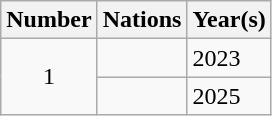<table class="wikitable">
<tr>
<th>Number</th>
<th>Nations</th>
<th>Year(s)</th>
</tr>
<tr>
<td style="text-align:center;" rowspan=2>1</td>
<td></td>
<td>2023</td>
</tr>
<tr>
<td></td>
<td>2025</td>
</tr>
</table>
